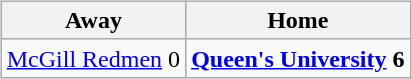<table cellspacing="10">
<tr>
<td valign="top"><br><table class="wikitable">
<tr>
<th>Away</th>
<th>Home</th>
</tr>
<tr>
<td><a href='#'>McGill Redmen</a> 0</td>
<td><strong><a href='#'>Queen's University</a> 6</strong></td>
</tr>
</table>
</td>
</tr>
</table>
